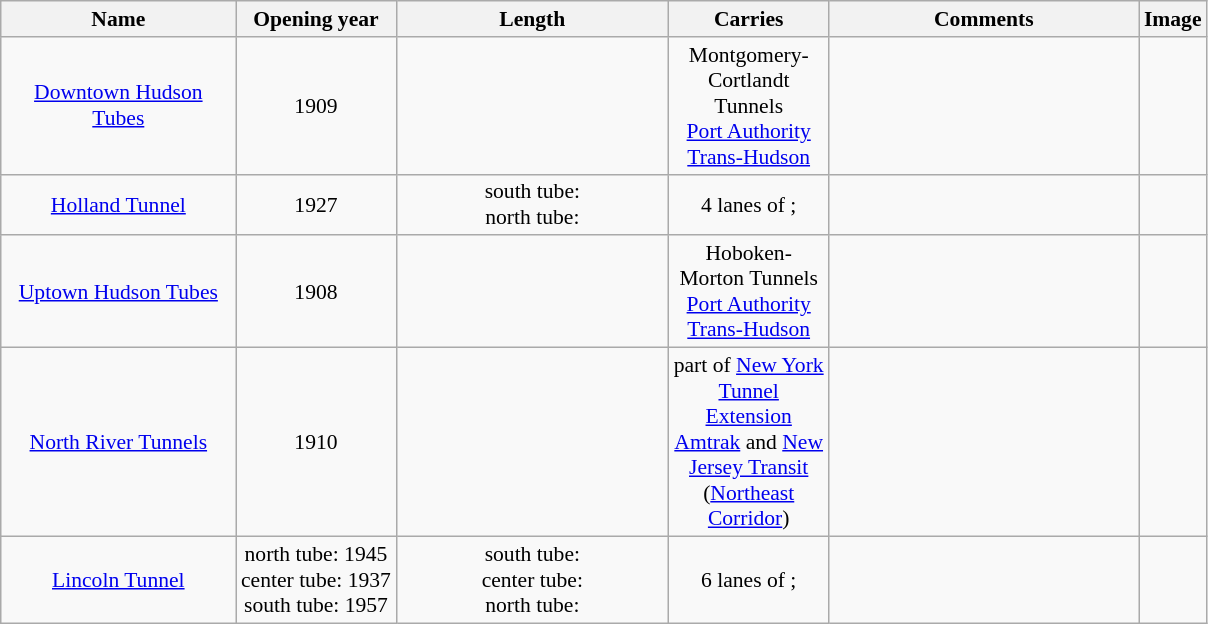<table class="wikitable sortable" style="font-size: 90%; text-align:center;">
<tr>
<th width="150px">Name</th>
<th width="100px">Opening year</th>
<th width="175px">Length</th>
<th width="100px">Carries</th>
<th width="200px">Comments</th>
<th>Image</th>
</tr>
<tr>
<td><a href='#'>Downtown Hudson Tubes</a></td>
<td>1909</td>
<td></td>
<td>Montgomery-Cortlandt Tunnels<br><a href='#'>Port Authority Trans-Hudson</a></td>
<td></td>
<td></td>
</tr>
<tr>
<td><a href='#'>Holland Tunnel</a></td>
<td>1927</td>
<td>south tube: <br>north tube: </td>
<td>4 lanes of ; </td>
<td></td>
<td></td>
</tr>
<tr>
<td><a href='#'>Uptown Hudson Tubes</a></td>
<td>1908</td>
<td></td>
<td>Hoboken-Morton Tunnels<br><a href='#'>Port Authority Trans-Hudson</a></td>
<td></td>
<td></td>
</tr>
<tr>
<td><a href='#'>North River Tunnels</a></td>
<td>1910</td>
<td></td>
<td>part of <a href='#'>New York Tunnel Extension</a><br><a href='#'>Amtrak</a> and <a href='#'>New Jersey Transit</a> (<a href='#'>Northeast Corridor</a>)</td>
<td></td>
<td></td>
</tr>
<tr>
<td><a href='#'>Lincoln Tunnel</a></td>
<td>north tube: 1945<br>center tube: 1937<br>south tube: 1957</td>
<td>south tube: <br>center tube: <br>north tube: </td>
<td>6 lanes of ; </td>
<td></td>
<td></td>
</tr>
</table>
